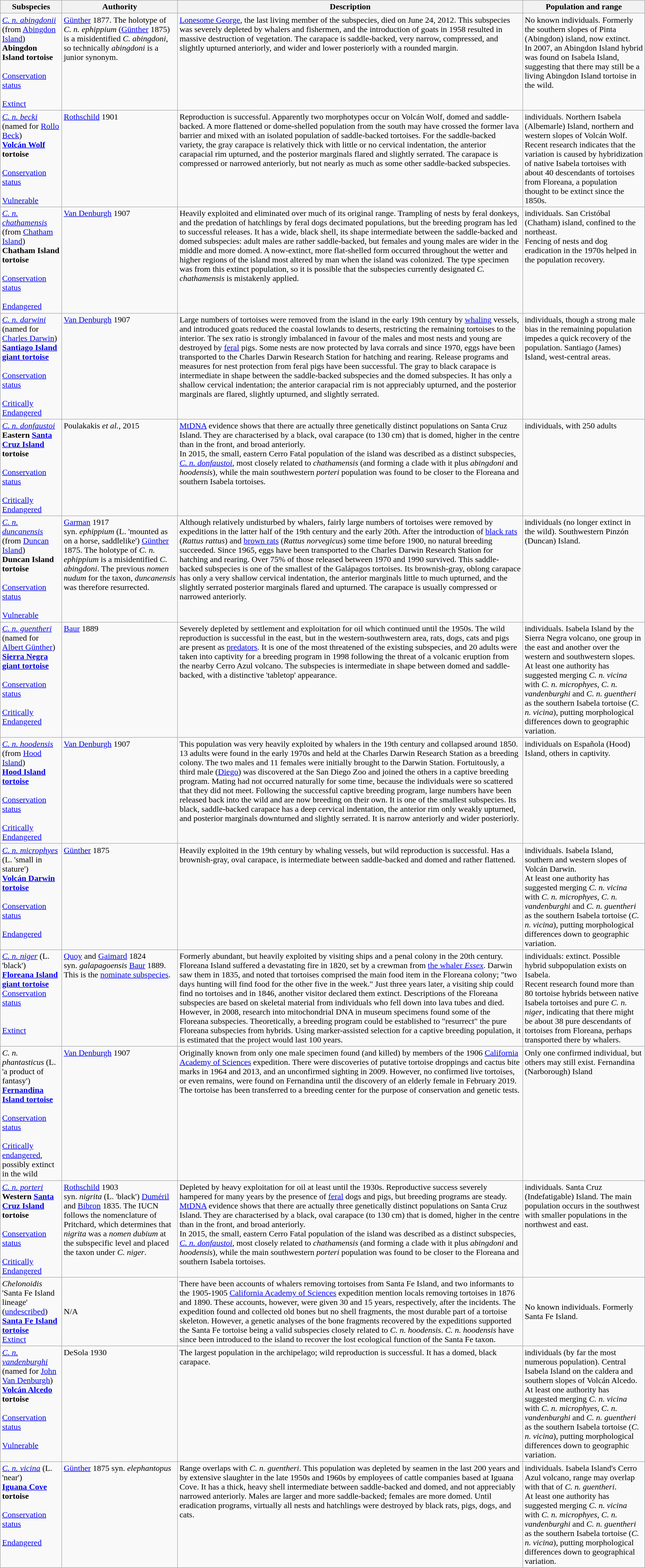<table class="wikitable sortable">
<tr>
<th>Subspecies </th>
<th>Authority</th>
<th class="unsortable">Description</th>
<th>Population and range</th>
</tr>
<tr style="vertical-align: top;">
<td><em><a href='#'>C. n. abingdonii</a></em> (from <a href='#'>Abingdon Island</a>)<br><strong>Abingdon Island tortoise</strong><br><br>
<a href='#'>Conservation status</a><br>
<br>
<a href='#'>Extinct</a></td>
<td><a href='#'>Günther</a> 1877. The holotype of <em>C. n. ephippium</em> (<a href='#'>Günther</a> 1875) is a misidentified <em>C. abingdoni</em>, so technically <em>abingdoni</em> is a junior synonym.</td>
<td><a href='#'>Lonesome George</a>, the last living member of the subspecies, died on June 24, 2012. This subspecies was severely depleted by whalers and fishermen, and the introduction of goats in 1958 resulted in massive destruction of vegetation. The carapace is saddle-backed, very narrow, compressed, and slightly upturned anteriorly, and wider and lower posteriorly with a rounded margin.</td>
<td>No known individuals. Formerly the southern slopes  of Pinta (Abingdon) island, now extinct.<br>In 2007, an Abingdon Island hybrid was found on Isabela Island, suggesting that there may still be a living Abingdon Island tortoise in the wild.</td>
</tr>
<tr style="vertical-align: top;">
<td><em><a href='#'>C. n. becki</a></em> (named for <a href='#'>Rollo Beck</a>)<br><strong><a href='#'>Volcán Wolf</a> tortoise</strong><br><br>
<a href='#'>Conservation status</a><br>
<br>
<a href='#'>Vulnerable</a></td>
<td><a href='#'>Rothschild</a> 1901</td>
<td>Reproduction is successful. Apparently two morphotypes occur on Volcán Wolf, domed and saddle-backed. A more flattened or dome-shelled population from the south may have crossed the former lava barrier and mixed with an isolated population of saddle-backed tortoises. For the saddle-backed variety, the gray carapace is relatively thick with little or no cervical indentation, the anterior carapacial rim upturned, and the posterior marginals flared and slightly serrated. The carapace is compressed or narrowed anteriorly, but not nearly as much as some other saddle-backed subspecies.</td>
<td> individuals. Northern Isabela (Albemarle) Island, northern and western slopes of Volcán Wolf.<br>Recent research indicates that the variation is caused by hybridization of native Isabela tortoises with about 40 descendants of tortoises from Floreana, a population thought to be extinct since the 1850s.</td>
</tr>
<tr style="vertical-align: top;">
<td><em><a href='#'>C. n. chathamensis</a></em> (from <a href='#'>Chatham Island</a>)<br><strong>Chatham Island tortoise</strong><br><br>
<a href='#'>Conservation status</a><br>
<br>
<a href='#'>Endangered</a></td>
<td><a href='#'>Van Denburgh</a> 1907</td>
<td>Heavily exploited and eliminated over much of its original range. Trampling of nests by feral donkeys, and the predation of hatchlings by feral dogs decimated populations, but the breeding program has led to successful releases. It has a wide, black shell, its shape intermediate between the saddle-backed and domed subspecies: adult males are rather saddle-backed, but females and young males are wider in the middle and more domed. A now-extinct, more flat-shelled form occurred throughout the wetter and higher regions of the island most altered by man when the island was colonized. The type specimen was from this extinct population, so it is possible that the subspecies currently designated <em>C. chathamensis</em> is mistakenly applied.</td>
<td> individuals. San Cristóbal (Chatham) island, confined to the northeast.<br>Fencing of nests and dog eradication in the 1970s helped in the population recovery.</td>
</tr>
<tr style="vertical-align: top;">
<td><em><a href='#'>C. n. darwini</a></em> (named for <a href='#'>Charles Darwin</a>)<br><strong><a href='#'>Santiago Island giant tortoise</a></strong><br><br>
<a href='#'>Conservation status</a><br>
<br>
<a href='#'>Critically Endangered</a></td>
<td><a href='#'>Van Denburgh</a> 1907</td>
<td>Large numbers of tortoises were removed from the island in the early 19th century by <a href='#'>whaling</a> vessels, and introduced goats reduced the coastal lowlands to deserts, restricting the remaining tortoises to the interior. The sex ratio is strongly imbalanced in favour of the males and most nests and young are destroyed by <a href='#'>feral</a> pigs. Some nests are now protected by lava corrals and since 1970, eggs have been transported to the Charles Darwin Research Station for hatching and rearing. Release programs and measures for nest protection from feral pigs have been successful. The gray to black carapace is intermediate in shape between the saddle-backed subspecies and the domed subspecies. It has only a shallow cervical indentation; the anterior carapacial rim is not appreciably upturned, and the posterior marginals are flared, slightly upturned, and slightly serrated.</td>
<td> individuals, though a strong male bias in the remaining population impedes a quick recovery of the population. Santiago (James) Island, west-central areas.</td>
</tr>
<tr style="vertical-align: top;">
<td><em><a href='#'>C. n. donfaustoi</a></em><br> <strong>Eastern <a href='#'>Santa Cruz Island</a> tortoise</strong><br><br>
<a href='#'>Conservation status</a><br>
<br>
<a href='#'>Critically Endangered</a></td>
<td>Poulakakis <em>et al.</em>, 2015</td>
<td><a href='#'>MtDNA</a> evidence shows that there are actually three genetically distinct populations on Santa Cruz Island. They are characterised by a black, oval carapace (to 130 cm) that is domed, higher in the centre than in the front, and broad anteriorly.<br>In 2015, the small, eastern Cerro Fatal population of the island was described as a distinct subspecies, <em><a href='#'>C. n. donfaustoi</a></em>, most closely related to <em>chathamensis</em> (and forming a clade with it plus <em>abingdoni</em> and <em>hoodensis</em>), while the main southwestern <em>porteri</em> population was found to be closer to the Floreana and southern Isabela tortoises.</td>
<td> individuals, with 250 adults</td>
</tr>
<tr style="vertical-align: top;">
<td><em><a href='#'>C. n. duncanensis</a></em> (from <a href='#'>Duncan Island</a>)<br><strong>Duncan Island tortoise</strong><br><br>
<a href='#'>Conservation status</a><br>
<br>
<a href='#'>Vulnerable</a></td>
<td><a href='#'>Garman</a> 1917<br>syn. <em>ephippium</em> (L. 'mounted as on a horse, saddlelike') <a href='#'>Günther</a> 1875. The holotype of <em>C. n. ephippium</em> is a misidentified <em>C. abingdoni</em>. The previous <em>nomen nudum</em> for the taxon, <em>duncanensis</em> was therefore resurrected.</td>
<td>Although relatively undisturbed by whalers, fairly large numbers of tortoises were removed by expeditions in the latter half of the 19th century and the early 20th. After the introduction of <a href='#'>black rats</a> (<em>Rattus rattus</em>) and <a href='#'>brown rats</a> (<em>Rattus norvegicus</em>) some time before 1900, no natural breeding succeeded. Since 1965, eggs have been transported to the Charles Darwin Research Station for hatching and rearing. Over 75% of those released between 1970 and 1990 survived.  This saddle-backed subspecies is one of the smallest of the Galápagos tortoises. Its brownish-gray, oblong carapace has only a very shallow cervical indentation, the anterior marginals little to much upturned, and the slightly serrated posterior marginals flared and upturned. The carapace is usually compressed or narrowed anteriorly.</td>
<td> individuals (no longer extinct in the wild). Southwestern Pinzón (Duncan) Island.</td>
</tr>
<tr style="vertical-align: top;">
<td><em><a href='#'>C. n. guentheri</a></em> (named for <a href='#'>Albert Günther</a>)<br><strong><a href='#'>Sierra Negra giant tortoise</a></strong><br><br>
<a href='#'>Conservation status</a><br>
<br>
<a href='#'>Critically Endangered</a></td>
<td><a href='#'>Baur</a> 1889</td>
<td>Severely depleted by settlement and exploitation for oil which continued until the 1950s. The wild reproduction is successful in the east, but in the western-southwestern area, rats, dogs, cats and pigs are present as <a href='#'>predators</a>. It is one of the most threatened of the existing subspecies, and 20 adults were taken into captivity for a breeding program in 1998 following the threat of a volcanic eruption from the nearby Cerro Azul volcano. The subspecies is intermediate in shape between domed and saddle-backed, with a distinctive 'tabletop' appearance.</td>
<td> individuals. Isabela Island by the Sierra Negra volcano, one group in the east and another over the western and southwestern slopes.<br>At least one authority has suggested merging <em>C. n. vicina</em> with <em>C. n. microphyes</em>, <em>C. n. vandenburghi</em> and <em>C. n. guentheri</em> as the southern Isabela tortoise (<em>C. n. vicina</em>), putting morphological differences down to geographic variation.</td>
</tr>
<tr style="vertical-align: top;">
<td><em><a href='#'>C. n. hoodensis</a></em> (from <a href='#'>Hood Island</a>)<br><strong><a href='#'>Hood Island tortoise</a></strong><br><br>
<a href='#'>Conservation status</a><br>
<br>
<a href='#'>Critically Endangered</a></td>
<td><a href='#'>Van Denburgh</a> 1907</td>
<td>This population was very heavily exploited by whalers in the 19th century and collapsed around 1850. 13 adults were found in the early 1970s and held at the Charles Darwin Research Station as a breeding colony. The two males and 11 females were initially brought to the Darwin Station. Fortuitously, a third male (<a href='#'>Diego</a>) was discovered at the San Diego Zoo and joined the others in a captive breeding program. Mating had not occurred naturally for some time, because the individuals were so scattered that they did not meet. Following the successful captive breeding program, large numbers have been released back into the wild and are now breeding on their own. It is one of the smallest subspecies. Its black, saddle-backed carapace has a deep cervical indentation, the anterior rim only weakly upturned, and posterior marginals downturned and slightly serrated. It is narrow anteriorly and wider posteriorly.</td>
<td> individuals on Española (Hood) Island, others in captivity.</td>
</tr>
<tr style="vertical-align: top;">
<td><em><a href='#'>C. n. microphyes</a></em> (L. 'small in stature')<br><strong><a href='#'>Volcán Darwin tortoise</a></strong><br><br>
<a href='#'>Conservation status</a><br>
<br>
<a href='#'>Endangered</a></td>
<td><a href='#'>Günther</a> 1875</td>
<td>Heavily exploited in the 19th century by whaling vessels, but wild reproduction is successful. Has a brownish-gray, oval carapace, is intermediate between saddle-backed and domed and rather flattened.</td>
<td> individuals. Isabela Island, southern and western slopes of Volcán Darwin.<br>At least one authority has suggested merging <em>C. n. vicina</em> with <em>C. n. microphyes</em>, <em>C. n. vandenburghi</em> and <em>C. n. guentheri</em> as the southern Isabela tortoise (<em>C. n. vicina</em>), putting morphological differences down to geographic variation.</td>
</tr>
<tr style="vertical-align: top;">
<td><em><a href='#'>C. n. niger</a></em> (L. 'black')<br><strong><a href='#'>Floreana Island giant tortoise</a></strong><br><a href='#'>Conservation status</a><br>
<br>
<br>
<a href='#'>Extinct</a></td>
<td><a href='#'>Quoy</a> and <a href='#'>Gaimard</a> 1824 <br>syn. <em>galapagoensis</em> <a href='#'>Baur</a> 1889. This is the <a href='#'>nominate subspecies</a>.</td>
<td>Formerly abundant, but heavily exploited by visiting ships and a penal colony in the 20th century. Floreana Island suffered a devastating fire in 1820, set by a crewman from <a href='#'>the whaler <em>Essex</em></a>. Darwin saw them in 1835, and noted that tortoises comprised the main food item in the Floreana colony; "two days hunting will find food for the other five in the week." Just three years later, a visiting ship could find no tortoises and in 1846, another visitor declared them extinct. Descriptions of the Floreana subspecies are based on skeletal material from individuals who fell down into lava tubes and died. However, in 2008, research into mitochondrial DNA in museum specimens found some of the Floreana subspecies. Theoretically, a breeding program could be established to "resurrect" the pure Floreana subspecies from hybrids. Using marker-assisted selection for a captive breeding population, it is estimated that the project would last 100 years.</td>
<td> individuals: extinct. Possible hybrid subpopulation exists on Isabela.<br>Recent research found more than 80 tortoise hybrids between native Isabela tortoises and pure <em>C. n. niger</em>, indicating that there might be about 38 pure descendants of tortoises from Floreana, perhaps transported there by whalers.</td>
</tr>
<tr style="vertical-align: top;">
<td><em>C. n. phantasticus</em> (L. 'a product of fantasy')<br><strong><a href='#'>Fernandina Island tortoise</a></strong><br><br>
<a href='#'>Conservation status</a><br>
<br>
<a href='#'>Critically endangered</a>, possibly extinct in the wild</td>
<td><a href='#'>Van Denburgh</a> 1907</td>
<td>Originally known from only one male specimen found (and killed) by members of the 1906 <a href='#'>California Academy of Sciences</a> expedition. There were discoveries of putative tortoise droppings and cactus bite marks in 1964 and 2013, and an unconfirmed sighting in 2009. However, no confirmed live tortoises, or even remains, were found on Fernandina until the discovery of an elderly female in February 2019. The tortoise has been transferred to a breeding center for the purpose of conservation and genetic tests.</td>
<td>Only one confirmed individual, but others may still exist. Fernandina (Narborough) Island</td>
</tr>
<tr style="vertical-align: top;">
<td><em><a href='#'>C. n. porteri</a></em><br> <strong>Western <a href='#'>Santa Cruz Island</a> tortoise</strong><br><br>
<a href='#'>Conservation status</a><br>
<br>
<a href='#'>Critically Endangered</a></td>
<td><a href='#'>Rothschild</a> 1903<br>syn. <em>nigrita</em> (L. 'black') <a href='#'>Duméril</a> and <a href='#'>Bibron</a> 1835. The IUCN follows the nomenclature of Pritchard, which determines that <em>nigrita</em> was a <em>nomen dubium</em> at the subspecific level and placed the taxon under <em>C. niger</em>.</td>
<td>Depleted by heavy exploitation for oil at least until the 1930s. Reproductive success severely hampered for many years by the presence of <a href='#'>feral</a> dogs and pigs, but breeding programs are steady. <a href='#'>MtDNA</a> evidence shows that there are actually three genetically distinct populations on Santa Cruz Island. They are characterised by a black, oval carapace (to 130 cm) that is domed, higher in the centre than in the front, and broad anteriorly.<br>In 2015, the small, eastern Cerro Fatal population of the island was described as a distinct subspecies, <em><a href='#'>C. n. donfaustoi</a></em>, most closely related to <em>chathamensis</em> (and forming a clade with it plus <em>abingdoni</em> and <em>hoodensis</em>), while the main southwestern <em>porteri</em> population was found to be closer to the Floreana and southern Isabela tortoises.</td>
<td> individuals. Santa Cruz (Indefatigable) Island. The main population occurs in the southwest with smaller populations in the northwest and east.</td>
</tr>
<tr>
<td><em>Chelonoidis</em> 'Santa Fe Island lineage' (<a href='#'>undescribed</a>)<br><strong><a href='#'>Santa Fe Island tortoise</a></strong><br><a href='#'>Extinct</a></td>
<td>N/A</td>
<td>There have been accounts of whalers removing tortoises from Santa Fe Island, and two informants to the 1905-1905 <a href='#'>California Academy of Sciences</a> expedition mention locals removing tortoises in 1876 and 1890. These accounts, however, were given 30 and 15 years, respectively, after the incidents. The expedition found and collected old bones but no shell fragments, the most durable part of a tortoise skeleton. However, a genetic analyses of the bone fragments recovered by the expeditions supported the Santa Fe tortoise being a valid subspecies closely related to <em>C. n. hoodensis</em>. <em>C. n. hoodensis</em> have since been introduced to the island to recover the lost ecological function of the Santa Fe taxon.</td>
<td>No known individuals. Formerly Santa Fe Island.</td>
</tr>
<tr style="vertical-align: top;">
<td><em><a href='#'>C. n. vandenburghi</a></em> (named for <a href='#'>John Van Denburgh</a>)<br><strong><a href='#'>Volcán Alcedo</a> tortoise</strong><br><br>
<a href='#'>Conservation status</a><br>
<br>
<a href='#'>Vulnerable</a></td>
<td>DeSola 1930</td>
<td>The largest population in the archipelago; wild reproduction is successful. It has a domed, black carapace.</td>
<td> individuals (by far the most numerous population). Central Isabela Island on the caldera and southern slopes of Volcán Alcedo.<br>At least one authority has suggested merging <em>C. n. vicina</em> with <em>C. n. microphyes</em>, <em>C. n. vandenburghi</em> and <em>C. n. guentheri</em> as the southern Isabela tortoise (<em>C. n. vicina</em>), putting morphological differences down to geographic variation.</td>
</tr>
<tr style="vertical-align: top;">
<td><em><a href='#'>C. n. vicina</a></em> (L. 'near')<br><strong><a href='#'>Iguana Cove</a> tortoise</strong><br><br>
<a href='#'>Conservation status</a><br>
<br>
<a href='#'>Endangered</a></td>
<td><a href='#'>Günther</a> 1875 syn. <em>elephantopus</em></td>
<td>Range overlaps with <em>C. n. guentheri</em>. This population was depleted by seamen in the last 200 years and by extensive slaughter in the late 1950s and 1960s by employees of cattle companies based at Iguana Cove. It has a thick, heavy shell intermediate between saddle-backed and domed, and not appreciably narrowed anteriorly. Males are larger and more saddle-backed; females are more domed. Until eradication programs, virtually all nests and hatchlings were destroyed by black rats, pigs, dogs, and cats.</td>
<td> individuals. Isabela Island's Cerro Azul volcano, range may overlap with that of <em>C. n. guentheri</em>.<br>At least one authority has suggested merging <em>C. n. vicina</em> with <em>C. n. microphyes</em>, <em>C. n. vandenburghi</em> and <em>C. n. guentheri</em> as the southern Isabela tortoise (<em>C. n. vicina</em>), putting morphological differences down to geographical variation.</td>
</tr>
</table>
